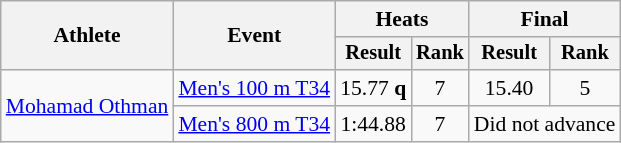<table class="wikitable" style="font-size:90%">
<tr>
<th rowspan="2">Athlete</th>
<th rowspan="2">Event</th>
<th colspan="2">Heats</th>
<th colspan="2">Final</th>
</tr>
<tr style="font-size:95%">
<th>Result</th>
<th>Rank</th>
<th>Result</th>
<th>Rank</th>
</tr>
<tr align=center>
<td align=left rowspan=2><a href='#'>Mohamad Othman</a></td>
<td align=left><a href='#'>Men's 100 m T34</a></td>
<td>15.77 <strong>q</strong></td>
<td>7</td>
<td>15.40</td>
<td>5</td>
</tr>
<tr align=center>
<td align=left><a href='#'>Men's 800 m T34</a></td>
<td>1:44.88</td>
<td>7</td>
<td colspan=2>Did not advance</td>
</tr>
</table>
